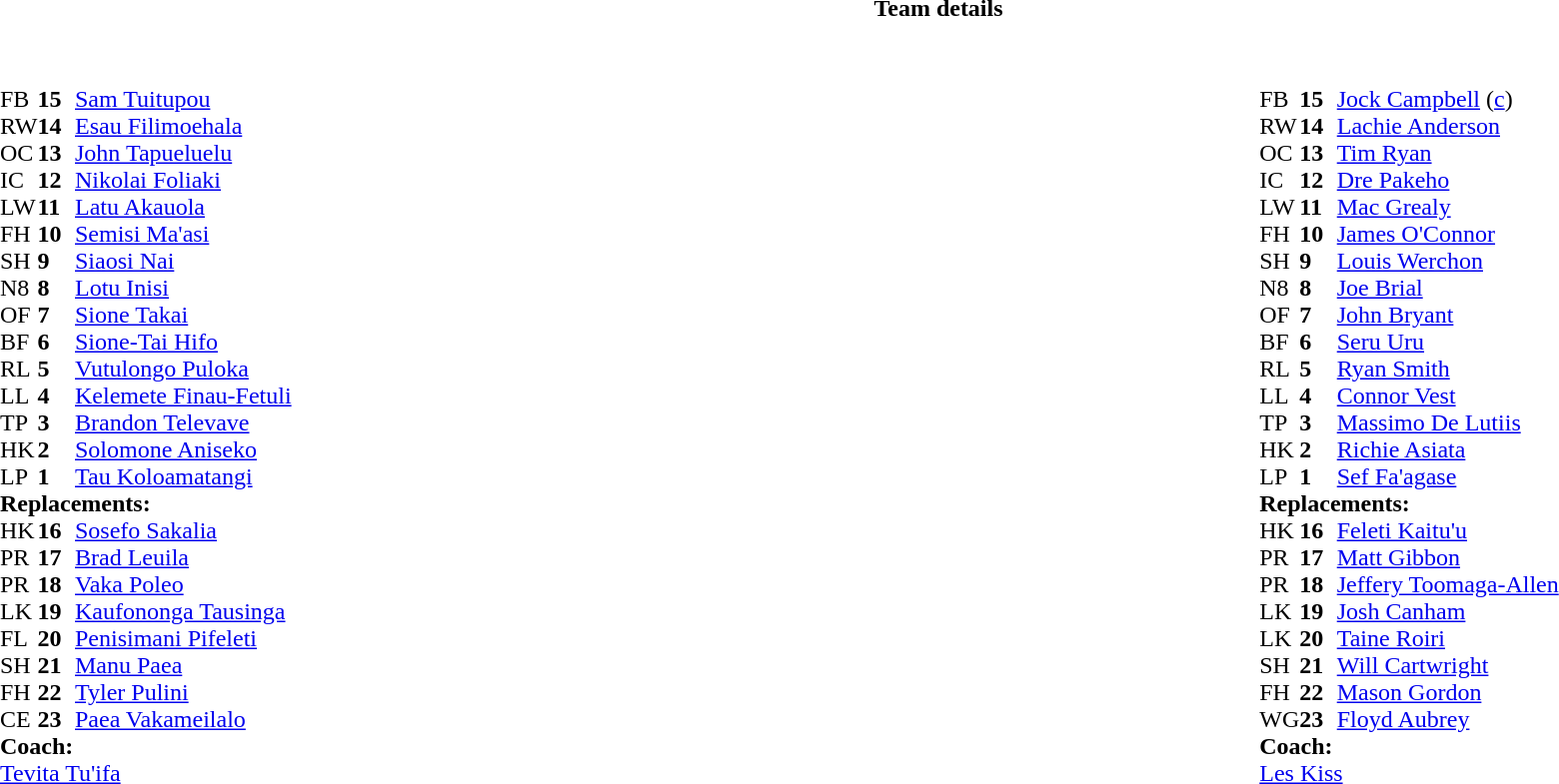<table border="0" style="width:100%;" class="collapsible collapsed">
<tr>
<th>Team details</th>
</tr>
<tr>
<td><br><table style="width:100%">
<tr>
<td style="vertical-align:top;width:50%"><br><table cellspacing="0" cellpadding="0">
<tr>
<th width="25"></th>
<th width="25"></th>
</tr>
<tr>
<td>FB</td>
<td><strong>15</strong></td>
<td><a href='#'>Sam Tuitupou</a></td>
</tr>
<tr>
<td>RW</td>
<td><strong>14</strong></td>
<td><a href='#'>Esau Filimoehala</a></td>
</tr>
<tr>
<td>OC</td>
<td><strong>13</strong></td>
<td><a href='#'>John Tapueluelu</a></td>
</tr>
<tr>
<td>IC</td>
<td><strong>12</strong></td>
<td><a href='#'>Nikolai Foliaki</a></td>
</tr>
<tr>
<td>LW</td>
<td><strong>11</strong></td>
<td><a href='#'>Latu Akauola</a></td>
<td></td>
<td></td>
</tr>
<tr>
<td>FH</td>
<td><strong>10</strong></td>
<td><a href='#'>Semisi Ma'asi</a></td>
<td></td>
<td></td>
</tr>
<tr>
<td>SH</td>
<td><strong>9</strong></td>
<td><a href='#'>Siaosi Nai</a></td>
<td></td>
<td></td>
</tr>
<tr>
<td>N8</td>
<td><strong>8</strong></td>
<td><a href='#'>Lotu Inisi</a></td>
</tr>
<tr>
<td>OF</td>
<td><strong>7</strong></td>
<td><a href='#'>Sione Takai</a></td>
<td></td>
<td></td>
</tr>
<tr>
<td>BF</td>
<td><strong>6</strong></td>
<td><a href='#'>Sione-Tai Hifo</a></td>
<td></td>
<td></td>
</tr>
<tr>
<td>RL</td>
<td><strong>5</strong></td>
<td><a href='#'>Vutulongo Puloka</a></td>
</tr>
<tr>
<td>LL</td>
<td><strong>4</strong></td>
<td><a href='#'>Kelemete Finau-Fetuli</a></td>
<td></td>
<td></td>
<td></td>
<td></td>
</tr>
<tr>
<td>TP</td>
<td><strong>3</strong></td>
<td><a href='#'>Brandon Televave</a></td>
<td></td>
<td></td>
</tr>
<tr>
<td>HK</td>
<td><strong>2</strong></td>
<td><a href='#'>Solomone Aniseko</a></td>
<td></td>
<td></td>
<td></td>
<td></td>
</tr>
<tr>
<td>LP</td>
<td><strong>1</strong></td>
<td><a href='#'>Tau Koloamatangi</a></td>
<td></td>
<td></td>
</tr>
<tr>
<td colspan=3><strong>Replacements:</strong></td>
</tr>
<tr>
<td>HK</td>
<td><strong>16</strong></td>
<td><a href='#'>Sosefo Sakalia</a></td>
<td></td>
<td></td>
</tr>
<tr>
<td>PR</td>
<td><strong>17</strong></td>
<td><a href='#'>Brad Leuila</a></td>
<td></td>
<td></td>
</tr>
<tr>
<td>PR</td>
<td><strong>18</strong></td>
<td><a href='#'>Vaka Poleo</a></td>
<td></td>
<td></td>
</tr>
<tr>
<td>LK</td>
<td><strong>19</strong></td>
<td><a href='#'>Kaufononga Tausinga</a></td>
<td></td>
<td></td>
</tr>
<tr>
<td>FL</td>
<td><strong>20</strong></td>
<td><a href='#'>Penisimani Pifeleti</a></td>
<td></td>
<td></td>
</tr>
<tr>
<td>SH</td>
<td><strong>21</strong></td>
<td><a href='#'>Manu Paea</a></td>
<td></td>
<td></td>
</tr>
<tr>
<td>FH</td>
<td><strong>22</strong></td>
<td><a href='#'>Tyler Pulini</a></td>
<td></td>
<td></td>
</tr>
<tr>
<td>CE</td>
<td><strong>23</strong></td>
<td><a href='#'>Paea Vakameilalo</a></td>
<td></td>
<td></td>
</tr>
<tr>
<td colspan=3><strong>Coach:</strong></td>
</tr>
<tr>
<td colspan="4"> <a href='#'>Tevita Tu'ifa</a></td>
</tr>
<tr>
</tr>
</table>
</td>
<td style="vertical-align:top; width:50%"><br><table style="font-size: 100%" cellspacing="0" cellpadding="0" align="center">
<tr>
<th width="25"></th>
<th width="25"></th>
</tr>
<tr>
<td>FB</td>
<td><strong>15</strong></td>
<td> <a href='#'>Jock Campbell</a> (<a href='#'>c</a>)</td>
</tr>
<tr>
<td>RW</td>
<td><strong>14</strong></td>
<td> <a href='#'>Lachie Anderson</a></td>
</tr>
<tr>
<td>OC</td>
<td><strong>13</strong></td>
<td> <a href='#'>Tim Ryan</a></td>
</tr>
<tr>
<td>IC</td>
<td><strong>12</strong></td>
<td> <a href='#'>Dre Pakeho</a></td>
</tr>
<tr>
<td>LW</td>
<td><strong>11</strong></td>
<td> <a href='#'>Mac Grealy</a></td>
<td></td>
<td></td>
</tr>
<tr>
<td>FH</td>
<td><strong>10</strong></td>
<td> <a href='#'>James O'Connor</a></td>
<td></td>
<td></td>
</tr>
<tr>
<td>SH</td>
<td><strong>9</strong></td>
<td> <a href='#'>Louis Werchon</a></td>
<td></td>
<td></td>
</tr>
<tr>
<td>N8</td>
<td><strong>8</strong></td>
<td> <a href='#'>Joe Brial</a></td>
<td></td>
<td></td>
</tr>
<tr>
<td>OF</td>
<td><strong>7</strong></td>
<td> <a href='#'>John Bryant</a></td>
</tr>
<tr>
<td>BF</td>
<td><strong>6</strong></td>
<td> <a href='#'>Seru Uru</a></td>
</tr>
<tr>
<td>RL</td>
<td><strong>5</strong></td>
<td> <a href='#'>Ryan Smith</a></td>
</tr>
<tr>
<td>LL</td>
<td><strong>4</strong></td>
<td> <a href='#'>Connor Vest</a></td>
<td></td>
<td></td>
</tr>
<tr>
<td>TP</td>
<td><strong>3</strong></td>
<td> <a href='#'>Massimo De Lutiis</a></td>
<td></td>
<td></td>
</tr>
<tr>
<td>HK</td>
<td><strong>2</strong></td>
<td> <a href='#'>Richie Asiata</a></td>
<td></td>
<td></td>
</tr>
<tr>
<td>LP</td>
<td><strong>1</strong></td>
<td> <a href='#'>Sef Fa'agase</a></td>
<td></td>
<td></td>
</tr>
<tr>
<td colspan="3"><strong>Replacements:</strong></td>
</tr>
<tr>
<td>HK</td>
<td><strong>16</strong></td>
<td> <a href='#'>Feleti Kaitu'u</a></td>
<td></td>
<td></td>
</tr>
<tr>
<td>PR</td>
<td><strong>17</strong></td>
<td> <a href='#'>Matt Gibbon</a></td>
<td></td>
<td></td>
</tr>
<tr>
<td>PR</td>
<td><strong>18</strong></td>
<td> <a href='#'>Jeffery Toomaga-Allen</a></td>
<td></td>
<td></td>
</tr>
<tr>
<td>LK</td>
<td><strong>19</strong></td>
<td> <a href='#'>Josh Canham</a></td>
<td></td>
<td></td>
</tr>
<tr>
<td>LK</td>
<td><strong>20</strong></td>
<td> <a href='#'>Taine Roiri</a></td>
<td></td>
<td></td>
</tr>
<tr>
<td>SH</td>
<td><strong>21</strong></td>
<td> <a href='#'>Will Cartwright</a></td>
<td></td>
<td></td>
</tr>
<tr>
<td>FH</td>
<td><strong>22</strong></td>
<td> <a href='#'>Mason Gordon</a></td>
<td></td>
<td></td>
</tr>
<tr>
<td>WG</td>
<td><strong>23</strong></td>
<td> <a href='#'>Floyd Aubrey</a></td>
<td></td>
<td></td>
</tr>
<tr>
<td colspan=3><strong>Coach:</strong></td>
</tr>
<tr>
<td colspan="4"> <a href='#'>Les Kiss</a></td>
</tr>
</table>
</td>
</tr>
</table>
<table width=100% style="font-size: 100%">
</table>
</td>
</tr>
</table>
